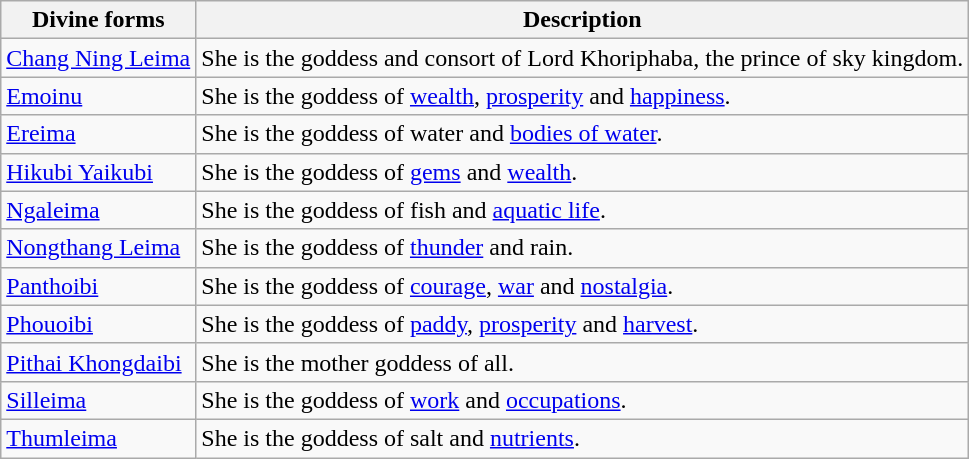<table class="wikitable">
<tr>
<th>Divine forms</th>
<th>Description</th>
</tr>
<tr>
<td><a href='#'>Chang Ning Leima</a></td>
<td>She is the goddess and consort of Lord Khoriphaba, the prince of sky kingdom.</td>
</tr>
<tr>
<td><a href='#'>Emoinu</a></td>
<td>She is the goddess of <a href='#'>wealth</a>, <a href='#'>prosperity</a> and <a href='#'>happiness</a>.</td>
</tr>
<tr>
<td><a href='#'>Ereima</a></td>
<td>She is the goddess of water and <a href='#'>bodies of water</a>.</td>
</tr>
<tr>
<td><a href='#'>Hikubi Yaikubi</a></td>
<td>She is the goddess of <a href='#'>gems</a> and <a href='#'>wealth</a>.</td>
</tr>
<tr>
<td><a href='#'>Ngaleima</a></td>
<td>She is the goddess of fish and <a href='#'>aquatic life</a>.</td>
</tr>
<tr>
<td><a href='#'>Nongthang Leima</a></td>
<td>She is the goddess of <a href='#'>thunder</a> and rain.</td>
</tr>
<tr>
<td><a href='#'>Panthoibi</a></td>
<td>She is the goddess of <a href='#'>courage</a>, <a href='#'>war</a> and <a href='#'>nostalgia</a>.</td>
</tr>
<tr>
<td><a href='#'>Phouoibi</a></td>
<td>She is the goddess of <a href='#'>paddy</a>, <a href='#'>prosperity</a> and <a href='#'>harvest</a>.</td>
</tr>
<tr>
<td><a href='#'>Pithai Khongdaibi</a></td>
<td>She is the mother goddess of all.</td>
</tr>
<tr>
<td><a href='#'>Silleima</a></td>
<td>She is the goddess of <a href='#'>work</a> and <a href='#'>occupations</a>.</td>
</tr>
<tr>
<td><a href='#'>Thumleima</a></td>
<td>She is the goddess of salt and <a href='#'>nutrients</a>.</td>
</tr>
</table>
